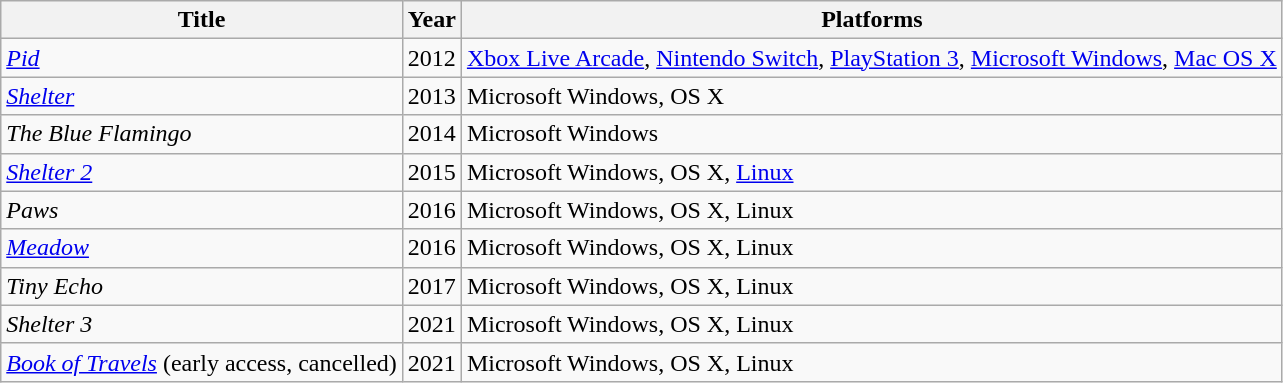<table class="wikitable">
<tr>
<th>Title</th>
<th>Year</th>
<th>Platforms</th>
</tr>
<tr>
<td><em><a href='#'>Pid</a></em></td>
<td>2012</td>
<td><a href='#'>Xbox Live Arcade</a>, <a href='#'>Nintendo Switch</a>, <a href='#'>PlayStation 3</a>, <a href='#'>Microsoft Windows</a>, <a href='#'>Mac OS X</a></td>
</tr>
<tr>
<td><em><a href='#'>Shelter</a></em></td>
<td>2013</td>
<td>Microsoft Windows, OS X</td>
</tr>
<tr>
<td><em>The Blue Flamingo</em></td>
<td>2014</td>
<td>Microsoft Windows</td>
</tr>
<tr>
<td><em><a href='#'>Shelter 2</a></em></td>
<td>2015</td>
<td>Microsoft Windows, OS X, <a href='#'>Linux</a></td>
</tr>
<tr>
<td><em>Paws</em></td>
<td>2016</td>
<td>Microsoft Windows, OS X, Linux</td>
</tr>
<tr>
<td><em><a href='#'>Meadow</a></em></td>
<td>2016</td>
<td>Microsoft Windows, OS X, Linux</td>
</tr>
<tr>
<td><em>Tiny Echo</em></td>
<td>2017</td>
<td>Microsoft Windows, OS X, Linux</td>
</tr>
<tr>
<td><em>Shelter 3</em></td>
<td>2021</td>
<td>Microsoft Windows, OS X, Linux</td>
</tr>
<tr>
<td><em><a href='#'>Book of Travels</a></em> (early access, cancelled)</td>
<td>2021</td>
<td>Microsoft Windows, OS X, Linux</td>
</tr>
</table>
